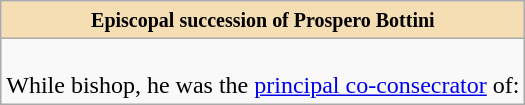<table role="presentation" class="wikitable mw-collapsible mw-collapsed"|>
<tr>
<th style="background:#F5DEB3"><small>Episcopal succession of Prospero Bottini</small></th>
</tr>
<tr>
<td><br>While bishop, he was the <a href='#'>principal co-consecrator</a> of:
</td>
</tr>
</table>
